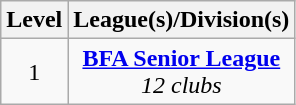<table class="wikitable" style="text-align: center;">
<tr>
<th>Level</th>
<th colspan="12">League(s)/Division(s)</th>
</tr>
<tr>
<td>1</td>
<td colspan="12"><strong><a href='#'>BFA Senior League</a></strong><br><em>12 clubs</em></td>
</tr>
</table>
